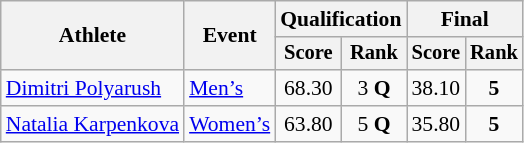<table class="wikitable" style="font-size:90%">
<tr>
<th rowspan="2">Athlete</th>
<th rowspan="2">Event</th>
<th colspan="2">Qualification</th>
<th colspan="2">Final</th>
</tr>
<tr style="font-size:95%">
<th>Score</th>
<th>Rank</th>
<th>Score</th>
<th>Rank</th>
</tr>
<tr>
<td align=left><a href='#'>Dimitri Polyarush</a></td>
<td align=left><a href='#'>Men’s</a></td>
<td align=center>68.30</td>
<td align=center>3 <strong>Q</strong></td>
<td align=center>38.10</td>
<td align=center><strong>5</strong></td>
</tr>
<tr>
<td align=left><a href='#'>Natalia Karpenkova</a></td>
<td align=left><a href='#'>Women’s</a></td>
<td align=center>63.80</td>
<td align=center>5 <strong>Q</strong></td>
<td align=center>35.80</td>
<td align=center><strong>5</strong></td>
</tr>
</table>
